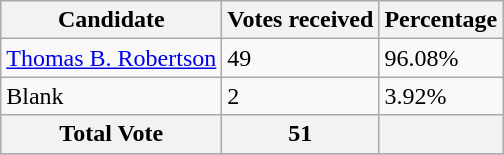<table class="wikitable">
<tr>
<th>Candidate</th>
<th>Votes received</th>
<th>Percentage</th>
</tr>
<tr>
<td><a href='#'>Thomas B. Robertson</a></td>
<td>49</td>
<td>96.08%</td>
</tr>
<tr>
<td>Blank</td>
<td>2</td>
<td>3.92%</td>
</tr>
<tr>
<th>Total Vote</th>
<th>51</th>
<th></th>
</tr>
<tr>
</tr>
</table>
